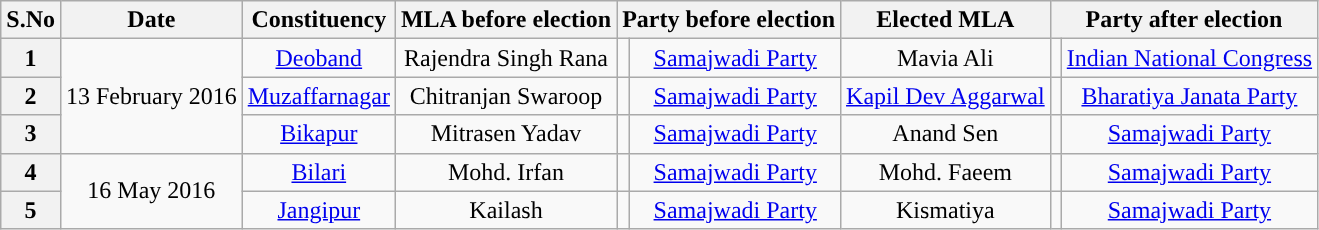<table class="wikitable sortable" style="text-align:center;">
<tr>
<th>S.No</th>
<th>Date</th>
<th>Constituency</th>
<th>MLA before election</th>
<th colspan="2">Party before election</th>
<th>Elected MLA</th>
<th colspan="2">Party after election</th>
</tr>
<tr>
<th>1</th>
<td rowspan=3”>13 February 2016</td>
<td><a href='#'>Deoband</a></td>
<td>Rajendra Singh Rana</td>
<td></td>
<td><a href='#'>Samajwadi Party</a></td>
<td>Mavia Ali</td>
<td></td>
<td><a href='#'>Indian National Congress</a></td>
</tr>
<tr>
<th>2</th>
<td><a href='#'>Muzaffarnagar</a></td>
<td>Chitranjan Swaroop</td>
<td></td>
<td><a href='#'>Samajwadi Party</a></td>
<td><a href='#'>Kapil Dev Aggarwal</a></td>
<td></td>
<td><a href='#'>Bharatiya Janata Party</a></td>
</tr>
<tr>
<th>3</th>
<td><a href='#'>Bikapur</a></td>
<td>Mitrasen Yadav</td>
<td></td>
<td><a href='#'>Samajwadi Party</a></td>
<td>Anand Sen</td>
<td></td>
<td><a href='#'>Samajwadi Party</a></td>
</tr>
<tr>
<th>4</th>
<td rowspan=2">16 May 2016</td>
<td><a href='#'>Bilari</a></td>
<td>Mohd. Irfan</td>
<td></td>
<td><a href='#'>Samajwadi Party</a></td>
<td>Mohd. Faeem</td>
<td></td>
<td><a href='#'>Samajwadi Party</a></td>
</tr>
<tr>
<th>5</th>
<td><a href='#'>Jangipur</a></td>
<td>Kailash</td>
<td></td>
<td><a href='#'>Samajwadi Party</a></td>
<td>Kismatiya</td>
<td></td>
<td><a href='#'>Samajwadi Party</a></td>
</tr>
</table>
